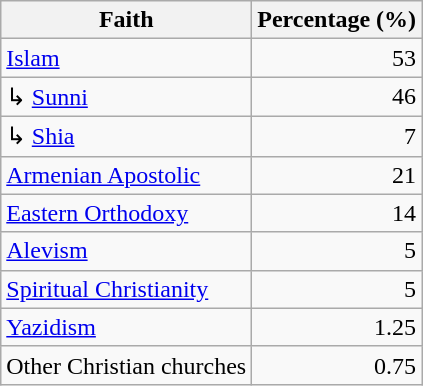<table class="wikitable">
<tr>
<th>Faith</th>
<th>Percentage (%)</th>
</tr>
<tr>
<td><a href='#'>Islam</a></td>
<td align="right">53</td>
</tr>
<tr>
<td>↳ <a href='#'>Sunni</a></td>
<td align="right">46</td>
</tr>
<tr>
<td>↳ <a href='#'>Shia</a></td>
<td align="right">7</td>
</tr>
<tr>
<td><a href='#'>Armenian Apostolic</a></td>
<td align="right">21</td>
</tr>
<tr>
<td><a href='#'>Eastern Orthodoxy</a></td>
<td align="right">14</td>
</tr>
<tr>
<td><a href='#'>Alevism</a></td>
<td align="right">5</td>
</tr>
<tr>
<td><a href='#'>Spiritual Christianity</a></td>
<td align="right">5</td>
</tr>
<tr>
<td><a href='#'>Yazidism</a></td>
<td align="right">1.25</td>
</tr>
<tr>
<td>Other Christian churches</td>
<td align="right">0.75</td>
</tr>
</table>
